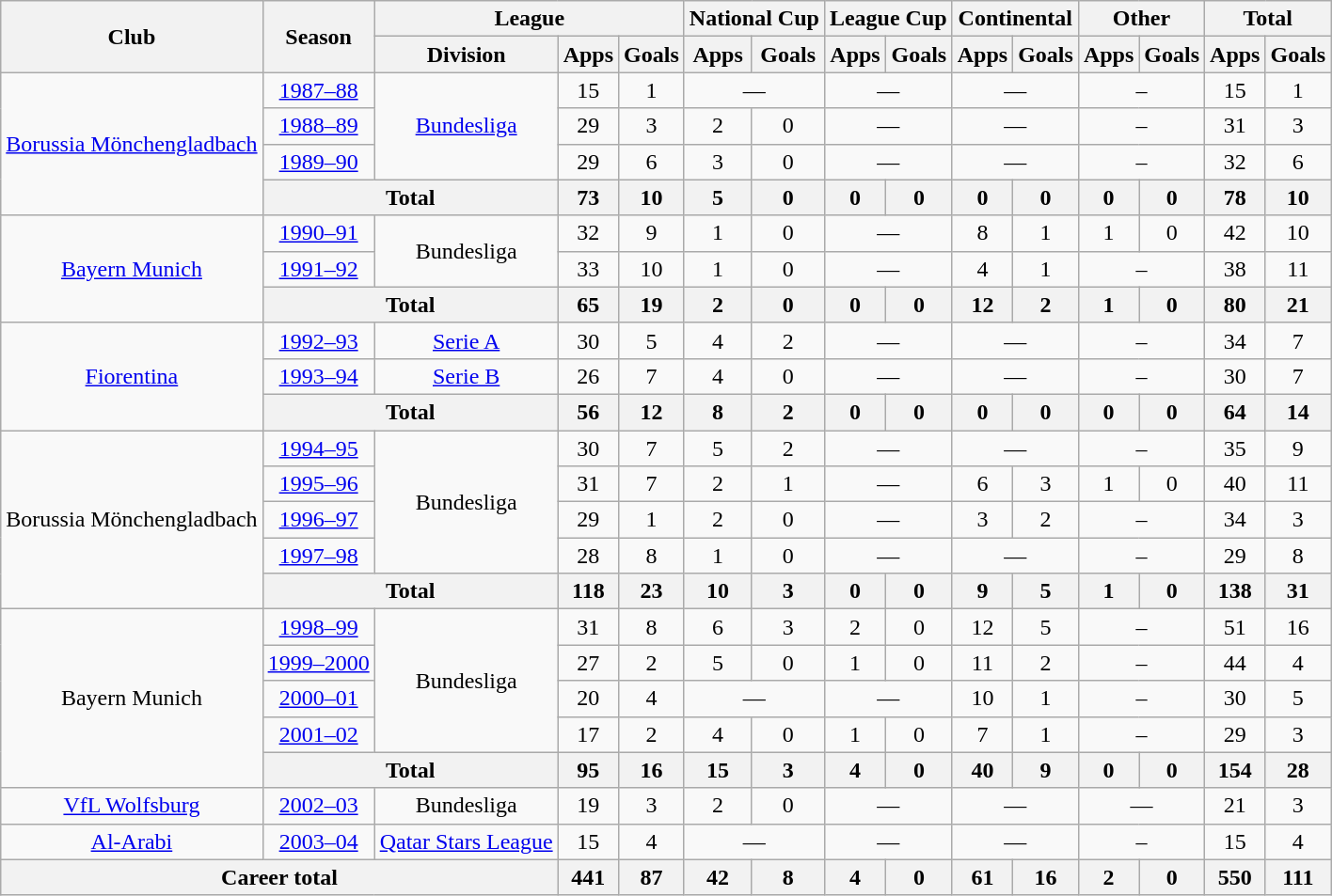<table class="wikitable" style="text-align:center">
<tr>
<th rowspan="2">Club</th>
<th rowspan="2">Season</th>
<th colspan="3">League</th>
<th colspan="2">National Cup</th>
<th colspan="2">League Cup</th>
<th colspan="2">Continental</th>
<th colspan="2">Other</th>
<th colspan="2">Total</th>
</tr>
<tr>
<th>Division</th>
<th>Apps</th>
<th>Goals</th>
<th>Apps</th>
<th>Goals</th>
<th>Apps</th>
<th>Goals</th>
<th>Apps</th>
<th>Goals</th>
<th>Apps</th>
<th>Goals</th>
<th>Apps</th>
<th>Goals</th>
</tr>
<tr>
<td rowspan="4"><a href='#'>Borussia Mönchengladbach</a></td>
<td><a href='#'>1987–88</a></td>
<td rowspan="3"><a href='#'>Bundesliga</a></td>
<td>15</td>
<td>1</td>
<td colspan="2">—</td>
<td colspan="2">—</td>
<td colspan="2">—</td>
<td colspan="2">–</td>
<td>15</td>
<td>1</td>
</tr>
<tr>
<td><a href='#'>1988–89</a></td>
<td>29</td>
<td>3</td>
<td>2</td>
<td>0</td>
<td colspan="2">—</td>
<td colspan="2">—</td>
<td colspan="2">–</td>
<td>31</td>
<td>3</td>
</tr>
<tr>
<td><a href='#'>1989–90</a></td>
<td>29</td>
<td>6</td>
<td>3</td>
<td>0</td>
<td colspan="2">—</td>
<td colspan="2">—</td>
<td colspan="2">–</td>
<td>32</td>
<td>6</td>
</tr>
<tr>
<th colspan="2">Total</th>
<th>73</th>
<th>10</th>
<th>5</th>
<th>0</th>
<th>0</th>
<th>0</th>
<th>0</th>
<th>0</th>
<th>0</th>
<th>0</th>
<th>78</th>
<th>10</th>
</tr>
<tr>
<td rowspan="3"><a href='#'>Bayern Munich</a></td>
<td><a href='#'>1990–91</a></td>
<td rowspan="2">Bundesliga</td>
<td>32</td>
<td>9</td>
<td>1</td>
<td>0</td>
<td colspan="2">—</td>
<td>8</td>
<td>1</td>
<td>1</td>
<td>0</td>
<td>42</td>
<td>10</td>
</tr>
<tr>
<td><a href='#'>1991–92</a></td>
<td>33</td>
<td>10</td>
<td>1</td>
<td>0</td>
<td colspan="2">—</td>
<td>4</td>
<td>1</td>
<td colspan="2">–</td>
<td>38</td>
<td>11</td>
</tr>
<tr>
<th colspan="2">Total</th>
<th>65</th>
<th>19</th>
<th>2</th>
<th>0</th>
<th>0</th>
<th>0</th>
<th>12</th>
<th>2</th>
<th>1</th>
<th>0</th>
<th>80</th>
<th>21</th>
</tr>
<tr>
<td rowspan="3"><a href='#'>Fiorentina</a></td>
<td><a href='#'>1992–93</a></td>
<td><a href='#'>Serie A</a></td>
<td>30</td>
<td>5</td>
<td>4</td>
<td>2</td>
<td colspan="2">—</td>
<td colspan="2">—</td>
<td colspan="2">–</td>
<td>34</td>
<td>7</td>
</tr>
<tr>
<td><a href='#'>1993–94</a></td>
<td><a href='#'>Serie B</a></td>
<td>26</td>
<td>7</td>
<td>4</td>
<td>0</td>
<td colspan="2">—</td>
<td colspan="2">—</td>
<td colspan="2">–</td>
<td>30</td>
<td>7</td>
</tr>
<tr>
<th colspan="2">Total</th>
<th>56</th>
<th>12</th>
<th>8</th>
<th>2</th>
<th>0</th>
<th>0</th>
<th>0</th>
<th>0</th>
<th>0</th>
<th>0</th>
<th>64</th>
<th>14</th>
</tr>
<tr>
<td rowspan="5">Borussia Mönchengladbach</td>
<td><a href='#'>1994–95</a></td>
<td rowspan="4">Bundesliga</td>
<td>30</td>
<td>7</td>
<td>5</td>
<td>2</td>
<td colspan="2">—</td>
<td colspan="2">—</td>
<td colspan="2">–</td>
<td>35</td>
<td>9</td>
</tr>
<tr>
<td><a href='#'>1995–96</a></td>
<td>31</td>
<td>7</td>
<td>2</td>
<td>1</td>
<td colspan="2">—</td>
<td>6</td>
<td>3</td>
<td>1</td>
<td>0</td>
<td>40</td>
<td>11</td>
</tr>
<tr>
<td><a href='#'>1996–97</a></td>
<td>29</td>
<td>1</td>
<td>2</td>
<td>0</td>
<td colspan="2">—</td>
<td>3</td>
<td>2</td>
<td colspan="2">–</td>
<td>34</td>
<td>3</td>
</tr>
<tr>
<td><a href='#'>1997–98</a></td>
<td>28</td>
<td>8</td>
<td>1</td>
<td>0</td>
<td colspan="2">—</td>
<td colspan="2">—</td>
<td colspan="2">–</td>
<td>29</td>
<td>8</td>
</tr>
<tr>
<th colspan="2">Total</th>
<th>118</th>
<th>23</th>
<th>10</th>
<th>3</th>
<th>0</th>
<th>0</th>
<th>9</th>
<th>5</th>
<th>1</th>
<th>0</th>
<th>138</th>
<th>31</th>
</tr>
<tr>
<td rowspan="5">Bayern Munich</td>
<td><a href='#'>1998–99</a></td>
<td rowspan="4">Bundesliga</td>
<td>31</td>
<td>8</td>
<td>6</td>
<td>3</td>
<td>2</td>
<td>0</td>
<td>12</td>
<td>5</td>
<td colspan="2">–</td>
<td>51</td>
<td>16</td>
</tr>
<tr>
<td><a href='#'>1999–2000</a></td>
<td>27</td>
<td>2</td>
<td>5</td>
<td>0</td>
<td>1</td>
<td>0</td>
<td>11</td>
<td>2</td>
<td colspan="2">–</td>
<td>44</td>
<td>4</td>
</tr>
<tr>
<td><a href='#'>2000–01</a></td>
<td>20</td>
<td>4</td>
<td colspan="2">—</td>
<td colspan="2">—</td>
<td>10</td>
<td>1</td>
<td colspan="2">–</td>
<td>30</td>
<td>5</td>
</tr>
<tr>
<td><a href='#'>2001–02</a></td>
<td>17</td>
<td>2</td>
<td>4</td>
<td>0</td>
<td>1</td>
<td>0</td>
<td>7</td>
<td>1</td>
<td colspan="2">–</td>
<td>29</td>
<td>3</td>
</tr>
<tr>
<th colspan="2">Total</th>
<th>95</th>
<th>16</th>
<th>15</th>
<th>3</th>
<th>4</th>
<th>0</th>
<th>40</th>
<th>9</th>
<th>0</th>
<th>0</th>
<th>154</th>
<th>28</th>
</tr>
<tr>
<td><a href='#'>VfL Wolfsburg</a></td>
<td><a href='#'>2002–03</a></td>
<td>Bundesliga</td>
<td>19</td>
<td>3</td>
<td>2</td>
<td>0</td>
<td colspan="2">—</td>
<td colspan="2">—</td>
<td colspan="2">—</td>
<td>21</td>
<td>3</td>
</tr>
<tr>
<td><a href='#'>Al-Arabi</a></td>
<td><a href='#'>2003–04</a></td>
<td><a href='#'>Qatar Stars League</a></td>
<td>15</td>
<td>4</td>
<td colspan="2">—</td>
<td colspan="2">—</td>
<td colspan="2">—</td>
<td colspan="2">–</td>
<td>15</td>
<td>4</td>
</tr>
<tr>
<th colspan="3">Career total</th>
<th>441</th>
<th>87</th>
<th>42</th>
<th>8</th>
<th>4</th>
<th>0</th>
<th>61</th>
<th>16</th>
<th>2</th>
<th>0</th>
<th>550</th>
<th>111</th>
</tr>
</table>
